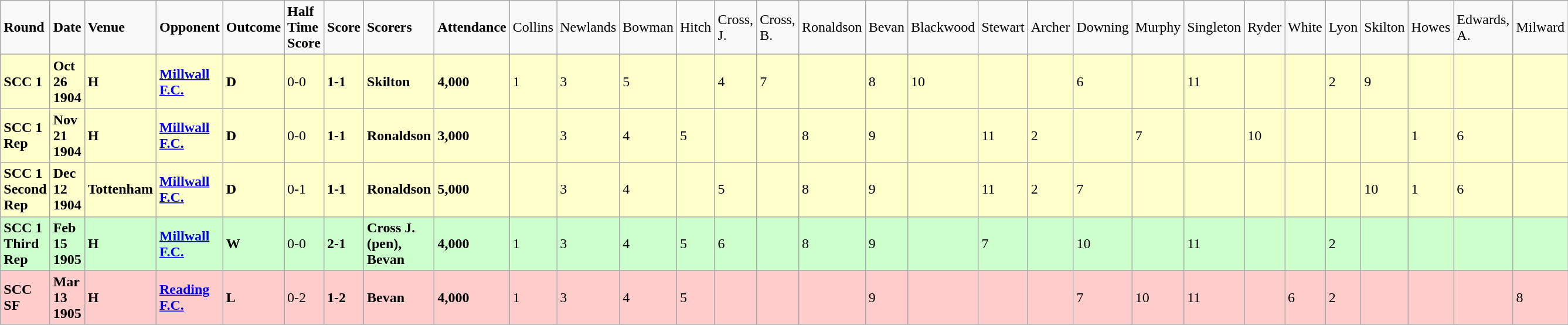<table class="wikitable">
<tr>
<td><strong>Round</strong></td>
<td><strong>Date</strong></td>
<td><strong>Venue</strong></td>
<td><strong>Opponent</strong></td>
<td><strong>Outcome</strong></td>
<td><strong>Half Time Score</strong></td>
<td><strong>Score</strong></td>
<td><strong>Scorers</strong></td>
<td><strong>Attendance</strong></td>
<td>Collins</td>
<td>Newlands</td>
<td>Bowman</td>
<td>Hitch</td>
<td>Cross, J.</td>
<td>Cross, B.</td>
<td>Ronaldson</td>
<td>Bevan</td>
<td>Blackwood</td>
<td>Stewart</td>
<td>Archer</td>
<td>Downing</td>
<td>Murphy</td>
<td>Singleton</td>
<td>Ryder</td>
<td>White</td>
<td>Lyon</td>
<td>Skilton</td>
<td>Howes</td>
<td>Edwards, A.</td>
<td>Milward</td>
</tr>
<tr bgcolor="#FFFFCC">
<td><strong>SCC 1</strong></td>
<td><strong>Oct 26 1904</strong></td>
<td><strong>H</strong></td>
<td><a href='#'><strong>Millwall F.C.</strong></a></td>
<td><strong>D</strong></td>
<td>0-0</td>
<td><strong>1-1</strong></td>
<td><strong>Skilton</strong></td>
<td><strong>4,000</strong></td>
<td>1</td>
<td>3</td>
<td>5</td>
<td></td>
<td>4</td>
<td>7</td>
<td></td>
<td>8</td>
<td>10</td>
<td></td>
<td></td>
<td>6</td>
<td></td>
<td>11</td>
<td></td>
<td></td>
<td>2</td>
<td>9</td>
<td></td>
<td></td>
<td></td>
</tr>
<tr bgcolor="#FFFFCC">
<td><strong>SCC 1 Rep</strong></td>
<td><strong>Nov 21 1904</strong></td>
<td><strong>H</strong></td>
<td><a href='#'><strong>Millwall F.C.</strong></a></td>
<td><strong>D</strong></td>
<td>0-0</td>
<td><strong>1-1</strong></td>
<td><strong>Ronaldson</strong></td>
<td><strong>3,000</strong></td>
<td></td>
<td>3</td>
<td>4</td>
<td>5</td>
<td></td>
<td></td>
<td>8</td>
<td>9</td>
<td></td>
<td>11</td>
<td>2</td>
<td></td>
<td>7</td>
<td></td>
<td>10</td>
<td></td>
<td></td>
<td></td>
<td>1</td>
<td>6</td>
<td></td>
</tr>
<tr bgcolor="#FFFFCC">
<td><strong>SCC 1 Second Rep</strong></td>
<td><strong>Dec 12 1904</strong></td>
<td><strong>Tottenham</strong></td>
<td><a href='#'><strong>Millwall F.C.</strong></a></td>
<td><strong>D</strong></td>
<td>0-1</td>
<td><strong>1-1</strong></td>
<td><strong>Ronaldson</strong></td>
<td><strong>5,000</strong></td>
<td></td>
<td>3</td>
<td>4</td>
<td></td>
<td>5</td>
<td></td>
<td>8</td>
<td>9</td>
<td></td>
<td>11</td>
<td>2</td>
<td>7</td>
<td></td>
<td></td>
<td></td>
<td></td>
<td></td>
<td>10</td>
<td>1</td>
<td>6</td>
<td></td>
</tr>
<tr bgcolor="#CCFFCC">
<td><strong>SCC 1 Third Rep</strong></td>
<td><strong>Feb 15 1905</strong></td>
<td><strong>H</strong></td>
<td><a href='#'><strong>Millwall F.C.</strong></a></td>
<td><strong>W</strong></td>
<td>0-0</td>
<td><strong>2-1</strong></td>
<td><strong>Cross J. (pen), Bevan</strong></td>
<td><strong>4,000</strong></td>
<td>1</td>
<td>3</td>
<td>4</td>
<td>5</td>
<td>6</td>
<td></td>
<td>8</td>
<td>9</td>
<td></td>
<td>7</td>
<td></td>
<td>10</td>
<td></td>
<td>11</td>
<td></td>
<td></td>
<td>2</td>
<td></td>
<td></td>
<td></td>
<td></td>
</tr>
<tr bgcolor="#FFCCCC">
<td><strong>SCC SF</strong></td>
<td><strong>Mar 13 1905</strong></td>
<td><strong>H</strong></td>
<td><a href='#'><strong>Reading F.C.</strong></a></td>
<td><strong>L</strong></td>
<td>0-2</td>
<td><strong>1-2</strong></td>
<td><strong>Bevan</strong></td>
<td><strong>4,000</strong></td>
<td>1</td>
<td>3</td>
<td>4</td>
<td>5</td>
<td></td>
<td></td>
<td></td>
<td>9</td>
<td></td>
<td></td>
<td></td>
<td>7</td>
<td>10</td>
<td>11</td>
<td></td>
<td>6</td>
<td>2</td>
<td></td>
<td></td>
<td></td>
<td>8</td>
</tr>
</table>
